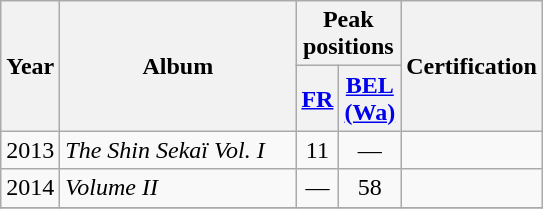<table class="wikitable">
<tr>
<th align="center" rowspan="2" width="10">Year</th>
<th align="center" rowspan="2" width="150">Album</th>
<th align="center" colspan="2" width="20">Peak positions</th>
<th align="center" rowspan="2" width="70">Certification</th>
</tr>
<tr>
<th><a href='#'>FR</a><br></th>
<th><a href='#'>BEL<br>(Wa)</a><br></th>
</tr>
<tr>
<td>2013</td>
<td><em>The Shin Sekaï Vol. I</em></td>
<td style="text-align:center;">11</td>
<td style="text-align:center;">—</td>
<td></td>
</tr>
<tr>
<td>2014</td>
<td><em>Volume II</em></td>
<td style="text-align:center;">—</td>
<td style="text-align:center;">58</td>
<td></td>
</tr>
<tr>
</tr>
</table>
